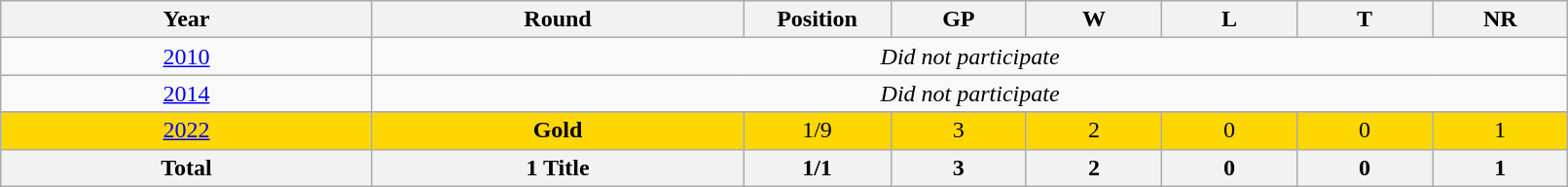<table class="wikitable" style="text-align: center; width:85%">
<tr>
<th width=150>Year</th>
<th width=150>Round</th>
<th width=50>Position</th>
<th width=50>GP</th>
<th width=50>W</th>
<th width=50>L</th>
<th width=50>T</th>
<th width=50>NR</th>
</tr>
<tr>
<td> <a href='#'>2010</a></td>
<td colspan=7><em>Did not participate</em></td>
</tr>
<tr>
<td> <a href='#'>2014</a></td>
<td colspan=7><em>Did not participate</em></td>
</tr>
<tr>
</tr>
<tr style="background:gold;">
<td> <a href='#'>2022</a></td>
<td><strong>Gold</strong></td>
<td>1/9</td>
<td>3</td>
<td>2</td>
<td>0</td>
<td>0</td>
<td>1</td>
</tr>
<tr>
<th>Total</th>
<th>1 Title</th>
<th>1/1</th>
<th>3</th>
<th>2</th>
<th>0</th>
<th>0</th>
<th>1</th>
</tr>
</table>
